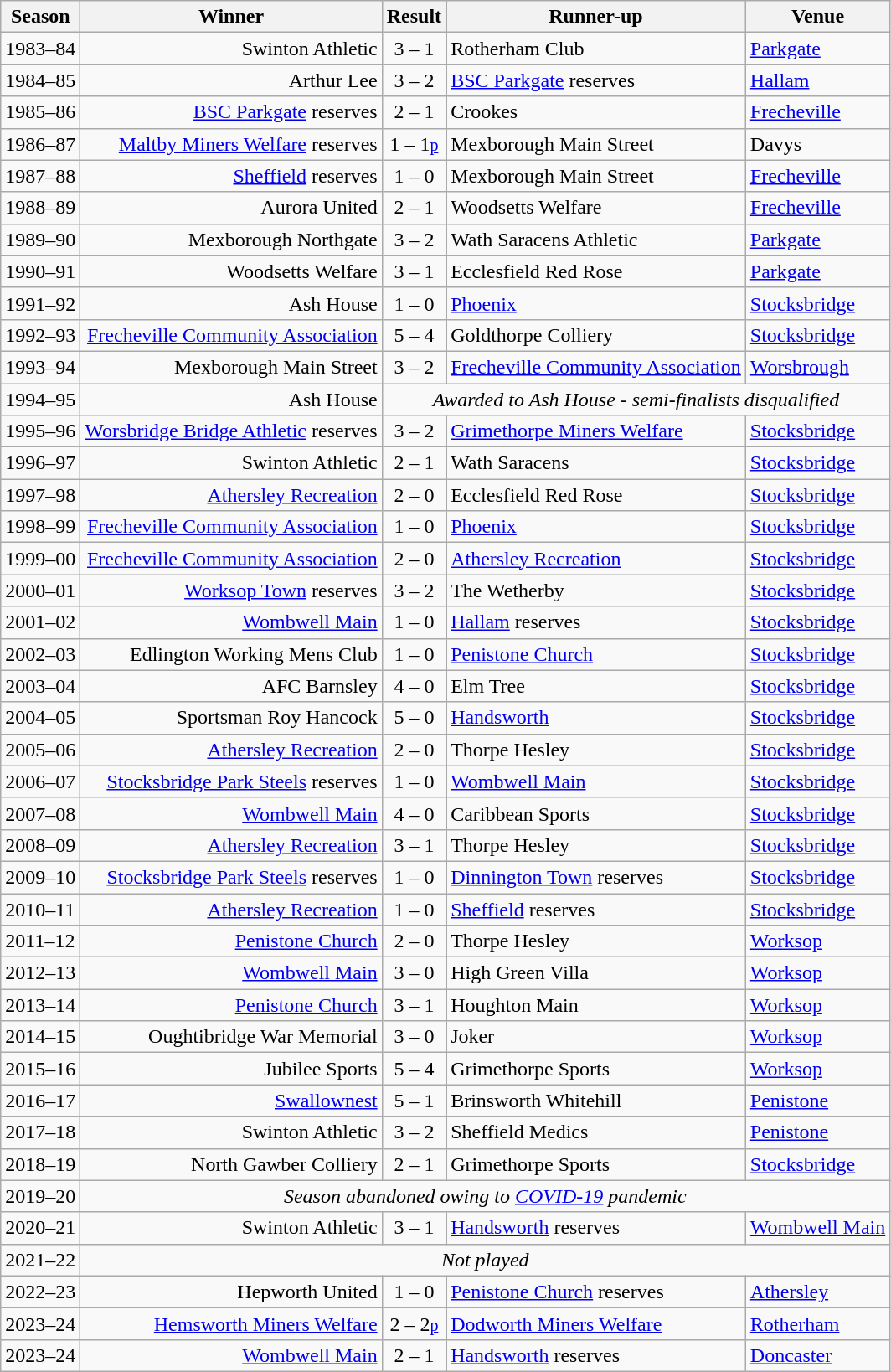<table class="wikitable">
<tr>
<th>Season</th>
<th>Winner</th>
<th>Result</th>
<th>Runner-up</th>
<th>Venue</th>
</tr>
<tr>
<td>1983–84</td>
<td align="right">Swinton Athletic</td>
<td style="text-align:center;">3 – 1</td>
<td>Rotherham Club</td>
<td><a href='#'>Parkgate</a></td>
</tr>
<tr>
<td>1984–85</td>
<td align="right">Arthur Lee</td>
<td style="text-align:center;">3 – 2</td>
<td><a href='#'>BSC Parkgate</a> reserves</td>
<td><a href='#'>Hallam</a></td>
</tr>
<tr>
<td>1985–86</td>
<td align="right"><a href='#'>BSC Parkgate</a> reserves</td>
<td style="text-align:center;">2 – 1</td>
<td>Crookes</td>
<td><a href='#'>Frecheville</a></td>
</tr>
<tr>
<td>1986–87</td>
<td align="right"><a href='#'>Maltby Miners Welfare</a> reserves</td>
<td style="text-align:center;">1 – 1<small><a href='#'>p</a></small></td>
<td>Mexborough Main Street</td>
<td>Davys</td>
</tr>
<tr>
<td>1987–88</td>
<td align="right"><a href='#'>Sheffield</a> reserves</td>
<td style="text-align:center;">1 – 0</td>
<td>Mexborough Main Street</td>
<td><a href='#'>Frecheville</a></td>
</tr>
<tr>
<td>1988–89</td>
<td align="right">Aurora United</td>
<td style="text-align:center;">2 – 1</td>
<td>Woodsetts Welfare</td>
<td><a href='#'>Frecheville</a></td>
</tr>
<tr>
<td>1989–90</td>
<td align="right">Mexborough Northgate</td>
<td style="text-align:center;">3 – 2</td>
<td>Wath Saracens Athletic</td>
<td><a href='#'>Parkgate</a></td>
</tr>
<tr>
<td>1990–91</td>
<td align="right">Woodsetts Welfare</td>
<td style="text-align:center;">3 – 1</td>
<td>Ecclesfield Red Rose</td>
<td><a href='#'>Parkgate</a></td>
</tr>
<tr>
<td>1991–92</td>
<td align="right">Ash House</td>
<td style="text-align:center;">1 – 0</td>
<td><a href='#'>Phoenix</a></td>
<td><a href='#'>Stocksbridge</a></td>
</tr>
<tr>
<td>1992–93</td>
<td align="right"><a href='#'>Frecheville Community Association</a></td>
<td style="text-align:center;">5 – 4</td>
<td>Goldthorpe Colliery</td>
<td><a href='#'>Stocksbridge</a></td>
</tr>
<tr>
<td>1993–94</td>
<td align="right">Mexborough Main Street</td>
<td style="text-align:center;">3 – 2</td>
<td><a href='#'>Frecheville Community Association</a></td>
<td><a href='#'>Worsbrough</a></td>
</tr>
<tr>
<td>1994–95</td>
<td align="right">Ash House</td>
<td colspan=3 style="text-align:center;"><em>Awarded to Ash House - semi-finalists disqualified</em></td>
</tr>
<tr>
<td>1995–96</td>
<td align="right"><a href='#'>Worsbridge Bridge Athletic</a> reserves</td>
<td style="text-align:center;">3 – 2</td>
<td><a href='#'>Grimethorpe Miners Welfare</a></td>
<td><a href='#'>Stocksbridge</a></td>
</tr>
<tr>
<td>1996–97</td>
<td align="right">Swinton Athletic</td>
<td style="text-align:center;">2 – 1</td>
<td>Wath Saracens</td>
<td><a href='#'>Stocksbridge</a></td>
</tr>
<tr>
<td>1997–98</td>
<td align="right"><a href='#'>Athersley Recreation</a></td>
<td style="text-align:center;">2 – 0</td>
<td>Ecclesfield Red Rose</td>
<td><a href='#'>Stocksbridge</a></td>
</tr>
<tr>
<td>1998–99</td>
<td align="right"><a href='#'>Frecheville Community Association</a></td>
<td style="text-align:center;">1 – 0</td>
<td><a href='#'>Phoenix</a></td>
<td><a href='#'>Stocksbridge</a></td>
</tr>
<tr>
<td>1999–00</td>
<td align="right"><a href='#'>Frecheville Community Association</a></td>
<td style="text-align:center;">2 – 0</td>
<td><a href='#'>Athersley Recreation</a></td>
<td><a href='#'>Stocksbridge</a></td>
</tr>
<tr>
<td>2000–01</td>
<td align="right"><a href='#'>Worksop Town</a> reserves</td>
<td style="text-align:center;">3 – 2</td>
<td>The Wetherby</td>
<td><a href='#'>Stocksbridge</a></td>
</tr>
<tr>
<td>2001–02</td>
<td align="right"><a href='#'>Wombwell Main</a></td>
<td style="text-align:center;">1 – 0</td>
<td><a href='#'>Hallam</a> reserves</td>
<td><a href='#'>Stocksbridge</a></td>
</tr>
<tr>
<td>2002–03</td>
<td align="right">Edlington Working Mens Club</td>
<td style="text-align:center;">1 – 0</td>
<td><a href='#'>Penistone Church</a></td>
<td><a href='#'>Stocksbridge</a></td>
</tr>
<tr>
<td>2003–04</td>
<td align="right">AFC Barnsley</td>
<td style="text-align:center;">4 – 0</td>
<td>Elm Tree</td>
<td><a href='#'>Stocksbridge</a></td>
</tr>
<tr>
<td>2004–05</td>
<td align="right">Sportsman Roy Hancock</td>
<td style="text-align:center;">5 – 0</td>
<td><a href='#'>Handsworth</a></td>
<td><a href='#'>Stocksbridge</a></td>
</tr>
<tr>
<td>2005–06</td>
<td align="right"><a href='#'>Athersley Recreation</a></td>
<td style="text-align:center;">2 – 0</td>
<td>Thorpe Hesley</td>
<td><a href='#'>Stocksbridge</a></td>
</tr>
<tr>
<td>2006–07</td>
<td align="right"><a href='#'>Stocksbridge Park Steels</a> reserves</td>
<td style="text-align:center;">1 – 0</td>
<td><a href='#'>Wombwell Main</a></td>
<td><a href='#'>Stocksbridge</a></td>
</tr>
<tr>
<td>2007–08</td>
<td align="right"><a href='#'>Wombwell Main</a></td>
<td style="text-align:center;">4 – 0</td>
<td>Caribbean Sports</td>
<td><a href='#'>Stocksbridge</a></td>
</tr>
<tr>
<td>2008–09</td>
<td align="right"><a href='#'>Athersley Recreation</a></td>
<td style="text-align:center;">3 – 1</td>
<td>Thorpe Hesley</td>
<td><a href='#'>Stocksbridge</a></td>
</tr>
<tr>
<td>2009–10</td>
<td align="right"><a href='#'>Stocksbridge Park Steels</a> reserves</td>
<td style="text-align:center;">1 – 0</td>
<td><a href='#'>Dinnington Town</a> reserves</td>
<td><a href='#'>Stocksbridge</a></td>
</tr>
<tr>
<td>2010–11</td>
<td align="right"><a href='#'>Athersley Recreation</a></td>
<td style="text-align:center;">1 – 0</td>
<td><a href='#'>Sheffield</a> reserves</td>
<td><a href='#'>Stocksbridge</a></td>
</tr>
<tr>
<td>2011–12</td>
<td align="right"><a href='#'>Penistone Church</a></td>
<td style="text-align:center;">2 – 0</td>
<td>Thorpe Hesley</td>
<td><a href='#'>Worksop</a></td>
</tr>
<tr>
<td>2012–13</td>
<td align="right"><a href='#'>Wombwell Main</a></td>
<td style="text-align:center;">3 – 0</td>
<td>High Green Villa</td>
<td><a href='#'>Worksop</a></td>
</tr>
<tr>
<td>2013–14</td>
<td align="right"><a href='#'>Penistone Church</a></td>
<td style="text-align:center;">3 – 1</td>
<td>Houghton Main</td>
<td><a href='#'>Worksop</a></td>
</tr>
<tr>
<td>2014–15</td>
<td align="right">Oughtibridge War Memorial</td>
<td style="text-align:center;">3 – 0</td>
<td>Joker</td>
<td><a href='#'>Worksop</a></td>
</tr>
<tr>
<td>2015–16</td>
<td align="right">Jubilee Sports</td>
<td style="text-align:center;">5 – 4</td>
<td>Grimethorpe Sports</td>
<td><a href='#'>Worksop</a></td>
</tr>
<tr>
<td>2016–17</td>
<td align="right"><a href='#'>Swallownest</a></td>
<td style="text-align:center;">5 – 1</td>
<td>Brinsworth Whitehill</td>
<td><a href='#'>Penistone</a></td>
</tr>
<tr>
<td>2017–18</td>
<td align="right">Swinton Athletic</td>
<td style="text-align:center;">3 – 2</td>
<td>Sheffield Medics</td>
<td><a href='#'>Penistone</a></td>
</tr>
<tr>
<td>2018–19</td>
<td align="right">North Gawber Colliery</td>
<td style="text-align:center;">2 – 1</td>
<td>Grimethorpe Sports</td>
<td><a href='#'>Stocksbridge</a></td>
</tr>
<tr>
<td>2019–20</td>
<td colspan="4" style="text-align:center;"><em>Season abandoned owing to <a href='#'>COVID-19</a> pandemic</em></td>
</tr>
<tr>
<td>2020–21</td>
<td align="right">Swinton Athletic</td>
<td style="text-align:center;">3 – 1</td>
<td><a href='#'>Handsworth</a> reserves</td>
<td><a href='#'>Wombwell Main</a></td>
</tr>
<tr>
<td>2021–22</td>
<td colspan="4" style="text-align:center;"><em>Not played</em></td>
</tr>
<tr>
<td>2022–23</td>
<td align="right">Hepworth United</td>
<td style="text-align:center;">1 – 0</td>
<td><a href='#'>Penistone Church</a> reserves</td>
<td><a href='#'>Athersley</a></td>
</tr>
<tr>
<td>2023–24</td>
<td align="right"><a href='#'>Hemsworth Miners Welfare</a></td>
<td style="text-align:center;">2 – 2<small><a href='#'>p</a></small></td>
<td><a href='#'>Dodworth Miners Welfare</a></td>
<td><a href='#'>Rotherham</a></td>
</tr>
<tr>
<td>2023–24</td>
<td align="right"><a href='#'>Wombwell Main</a></td>
<td style="text-align:center;">2 – 1</td>
<td><a href='#'>Handsworth</a> reserves</td>
<td><a href='#'>Doncaster</a></td>
</tr>
</table>
